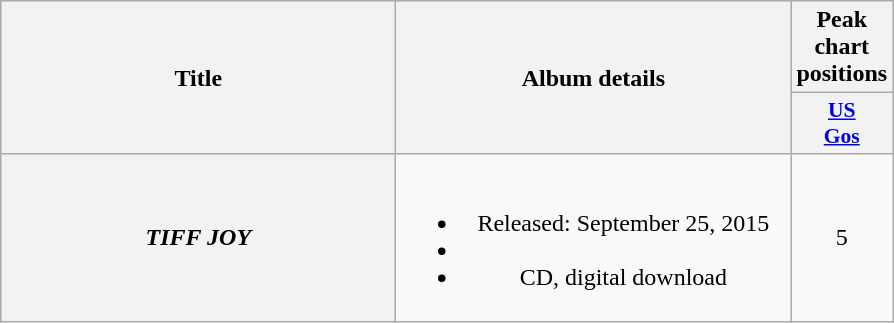<table class="wikitable plainrowheaders" style="text-align:center;">
<tr>
<th scope="col" rowspan="2" style="width:16em;">Title</th>
<th scope="col" rowspan="2" style="width:16em;">Album details</th>
<th scope="col" colspan="1">Peak chart positions</th>
</tr>
<tr>
<th style="width:3em; font-size:90%"><a href='#'>US<br>Gos</a></th>
</tr>
<tr>
<th scope="row"><em>TIFF JOY</em></th>
<td><br><ul><li>Released: September 25, 2015</li><li></li><li>CD, digital download</li></ul></td>
<td>5</td>
</tr>
</table>
